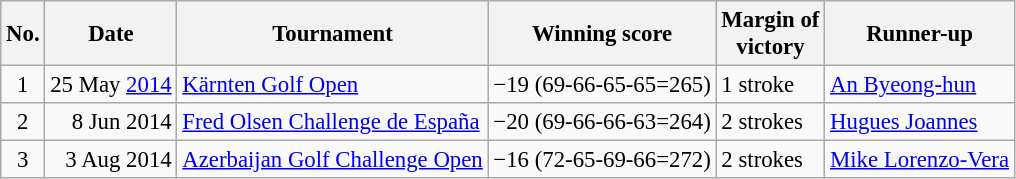<table class="wikitable" style="font-size:95%;">
<tr>
<th>No.</th>
<th>Date</th>
<th>Tournament</th>
<th>Winning score</th>
<th>Margin of<br>victory</th>
<th>Runner-up</th>
</tr>
<tr>
<td align=center>1</td>
<td align=right>25 May <a href='#'>2014</a></td>
<td><a href='#'>Kärnten Golf Open</a></td>
<td>−19 (69-66-65-65=265)</td>
<td>1 stroke</td>
<td> <a href='#'>An Byeong-hun</a></td>
</tr>
<tr>
<td align=center>2</td>
<td align=right>8 Jun 2014</td>
<td><a href='#'>Fred Olsen Challenge de España</a></td>
<td>−20 (69-66-66-63=264)</td>
<td>2 strokes</td>
<td> <a href='#'>Hugues Joannes</a></td>
</tr>
<tr>
<td align=center>3</td>
<td align=right>3 Aug 2014</td>
<td><a href='#'>Azerbaijan Golf Challenge Open</a></td>
<td>−16 (72-65-69-66=272)</td>
<td>2 strokes</td>
<td> <a href='#'>Mike Lorenzo-Vera</a></td>
</tr>
</table>
